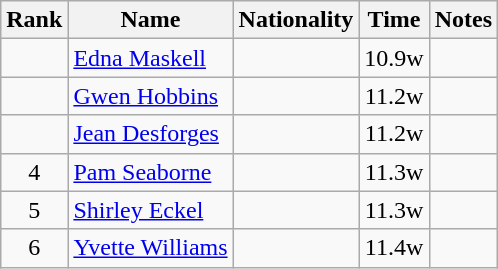<table class="wikitable sortable" style=" text-align:center">
<tr>
<th>Rank</th>
<th>Name</th>
<th>Nationality</th>
<th>Time</th>
<th>Notes</th>
</tr>
<tr>
<td></td>
<td align=left><a href='#'>Edna Maskell</a></td>
<td align=left></td>
<td>10.9w</td>
<td></td>
</tr>
<tr>
<td></td>
<td align=left><a href='#'>Gwen Hobbins</a></td>
<td align=left></td>
<td>11.2w</td>
<td></td>
</tr>
<tr>
<td></td>
<td align=left><a href='#'>Jean Desforges</a></td>
<td align=left></td>
<td>11.2w</td>
<td></td>
</tr>
<tr>
<td>4</td>
<td align=left><a href='#'>Pam Seaborne</a></td>
<td align=left></td>
<td>11.3w</td>
<td></td>
</tr>
<tr>
<td>5</td>
<td align=left><a href='#'>Shirley Eckel</a></td>
<td align=left></td>
<td>11.3w</td>
<td></td>
</tr>
<tr>
<td>6</td>
<td align=left><a href='#'>Yvette Williams</a></td>
<td align=left></td>
<td>11.4w</td>
<td></td>
</tr>
</table>
